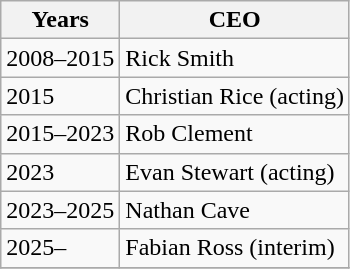<table class="wikitable collapsible">
<tr>
<th>Years</th>
<th>CEO</th>
</tr>
<tr>
<td>2008–2015</td>
<td>Rick Smith</td>
</tr>
<tr>
<td>2015</td>
<td>Christian Rice (acting)</td>
</tr>
<tr>
<td>2015–2023</td>
<td>Rob Clement</td>
</tr>
<tr>
<td>2023</td>
<td>Evan Stewart (acting)</td>
</tr>
<tr>
<td>2023–2025</td>
<td>Nathan Cave</td>
</tr>
<tr>
<td>2025–</td>
<td>Fabian Ross (interim)</td>
</tr>
<tr>
</tr>
</table>
